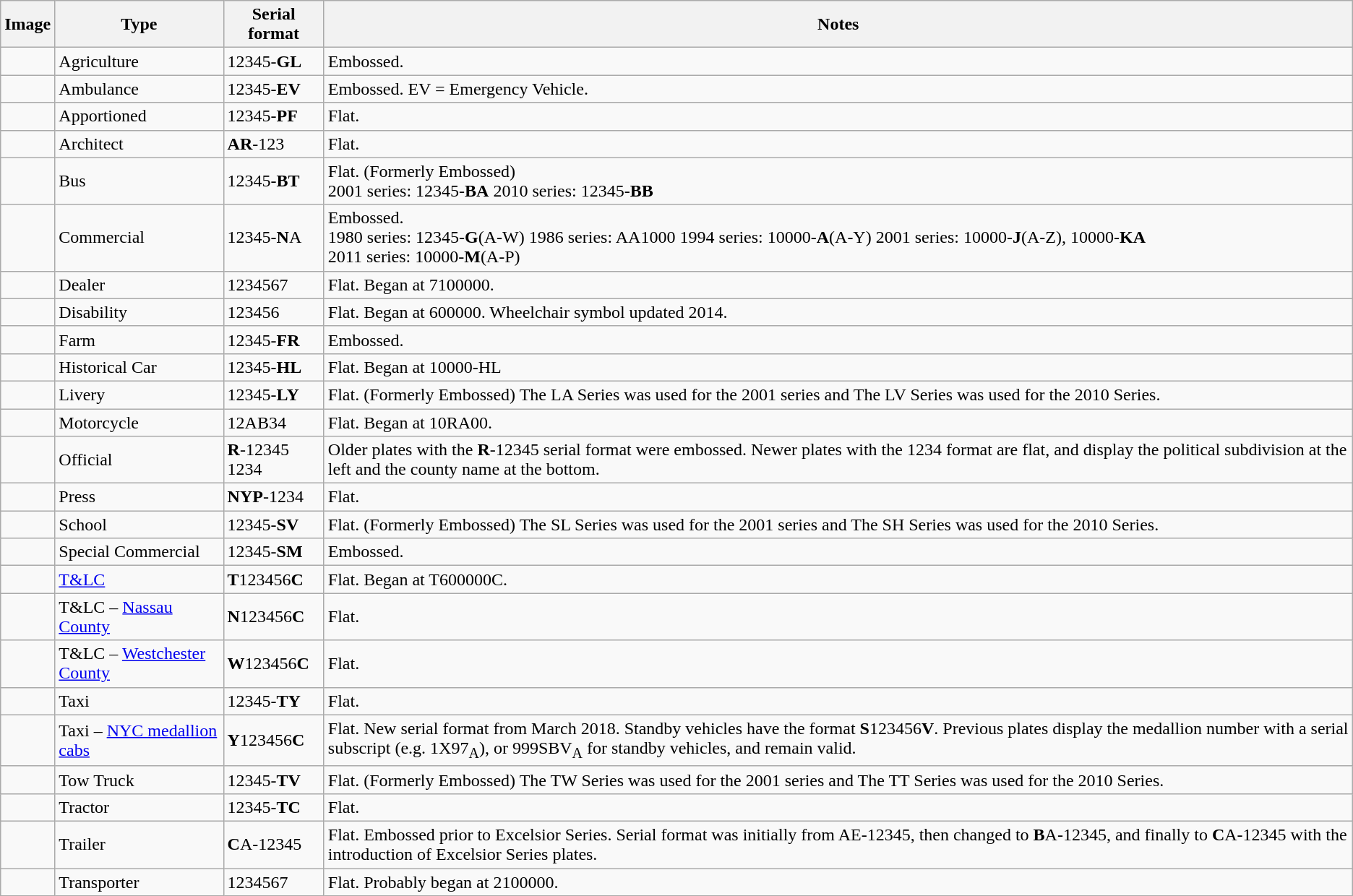<table class="wikitable">
<tr>
<th>Image</th>
<th>Type</th>
<th>Serial format</th>
<th>Notes</th>
</tr>
<tr>
<td></td>
<td>Agriculture</td>
<td>12345-<strong>GL</strong></td>
<td>Embossed.</td>
</tr>
<tr>
<td></td>
<td>Ambulance</td>
<td>12345-<strong>EV</strong></td>
<td>Embossed. EV = Emergency Vehicle.</td>
</tr>
<tr>
<td></td>
<td>Apportioned</td>
<td>12345-<strong>PF</strong></td>
<td>Flat.</td>
</tr>
<tr>
<td></td>
<td>Architect</td>
<td><strong>AR</strong>-123</td>
<td>Flat.</td>
</tr>
<tr>
<td></td>
<td>Bus</td>
<td>12345-<strong>BT</strong></td>
<td>Flat. (Formerly Embossed)<br>2001 series: 12345-<strong>BA</strong>
2010 series: 12345-<strong>BB</strong></td>
</tr>
<tr>
<td></td>
<td>Commercial</td>
<td>12345-<strong>N</strong>A</td>
<td>Embossed.<br>1980 series: 12345-<strong>G</strong>(A-W)
1986 series: AA1000
1994 series: 10000-<strong>A</strong>(A-Y)
2001 series: 10000-<strong>J</strong>(A-Z), 10000-<strong>KA</strong><br>2011 series: 10000-<strong>M</strong>(A-P)</td>
</tr>
<tr>
<td><br></td>
<td>Dealer</td>
<td>1234567</td>
<td>Flat. Began at 7100000.</td>
</tr>
<tr>
<td></td>
<td>Disability</td>
<td>123456 </td>
<td>Flat. Began at 600000. Wheelchair symbol updated 2014.</td>
</tr>
<tr>
<td></td>
<td>Farm</td>
<td>12345-<strong>FR</strong></td>
<td>Embossed.</td>
</tr>
<tr>
<td></td>
<td>Historical Car</td>
<td>12345-<strong>HL</strong></td>
<td>Flat. Began at 10000-HL</td>
</tr>
<tr>
<td></td>
<td>Livery</td>
<td>12345-<strong>LY</strong></td>
<td>Flat. (Formerly Embossed) The LA Series was used for the 2001 series and The LV Series was used for the 2010 Series.</td>
</tr>
<tr>
<td></td>
<td>Motorcycle</td>
<td>12AB34</td>
<td>Flat. Began at 10RA00.</td>
</tr>
<tr>
<td><br></td>
<td>Official</td>
<td><strong>R</strong>-12345<br>1234</td>
<td>Older plates with the <strong>R</strong>-12345 serial format were embossed. Newer plates with the 1234 format are flat, and display the political subdivision at the left and the county name at the bottom.</td>
</tr>
<tr>
<td></td>
<td>Press</td>
<td><strong>NYP</strong>-1234</td>
<td>Flat.</td>
</tr>
<tr>
<td></td>
<td>School</td>
<td>12345-<strong>SV</strong></td>
<td>Flat. (Formerly Embossed) The SL Series was used for the 2001 series and The SH Series was used for the 2010 Series.</td>
</tr>
<tr>
<td></td>
<td>Special Commercial</td>
<td>12345-<strong>SM</strong></td>
<td>Embossed.</td>
</tr>
<tr>
<td></td>
<td><a href='#'>T&LC</a></td>
<td><strong>T</strong>123456<strong>C</strong></td>
<td>Flat. Began at T600000C.</td>
</tr>
<tr>
<td></td>
<td>T&LC – <a href='#'>Nassau County</a></td>
<td><strong>N</strong>123456<strong>C</strong></td>
<td>Flat.</td>
</tr>
<tr>
<td></td>
<td>T&LC – <a href='#'>Westchester County</a></td>
<td><strong>W</strong>123456<strong>C</strong></td>
<td>Flat.</td>
</tr>
<tr>
<td></td>
<td>Taxi</td>
<td>12345-<strong>TY</strong></td>
<td>Flat.</td>
</tr>
<tr>
<td></td>
<td>Taxi – <a href='#'>NYC medallion cabs</a></td>
<td><strong>Y</strong>123456<strong>C</strong></td>
<td>Flat. New serial format from March 2018. Standby vehicles have the format <strong>S</strong>123456<strong>V</strong>. Previous plates display the medallion number with a serial subscript (e.g. 1X97<sub>A</sub>), or 999SBV<sub>A</sub> for standby vehicles, and remain valid.</td>
</tr>
<tr>
<td><br></td>
<td>Tow Truck</td>
<td>12345-<strong>TV</strong></td>
<td>Flat. (Formerly Embossed) The TW Series was used for the 2001 series and The TT Series was used for the 2010 Series.</td>
</tr>
<tr>
<td></td>
<td>Tractor</td>
<td>12345-<strong>TC</strong></td>
<td>Flat.</td>
</tr>
<tr>
<td></td>
<td>Trailer</td>
<td><strong>C</strong>A-12345</td>
<td>Flat. Embossed prior to Excelsior Series. Serial format was initially from AE-12345, then changed to <strong>B</strong>A-12345, and finally to <strong>C</strong>A-12345 with the introduction of Excelsior Series plates.</td>
</tr>
<tr>
<td></td>
<td>Transporter</td>
<td>1234567</td>
<td>Flat. Probably began at 2100000.</td>
</tr>
</table>
